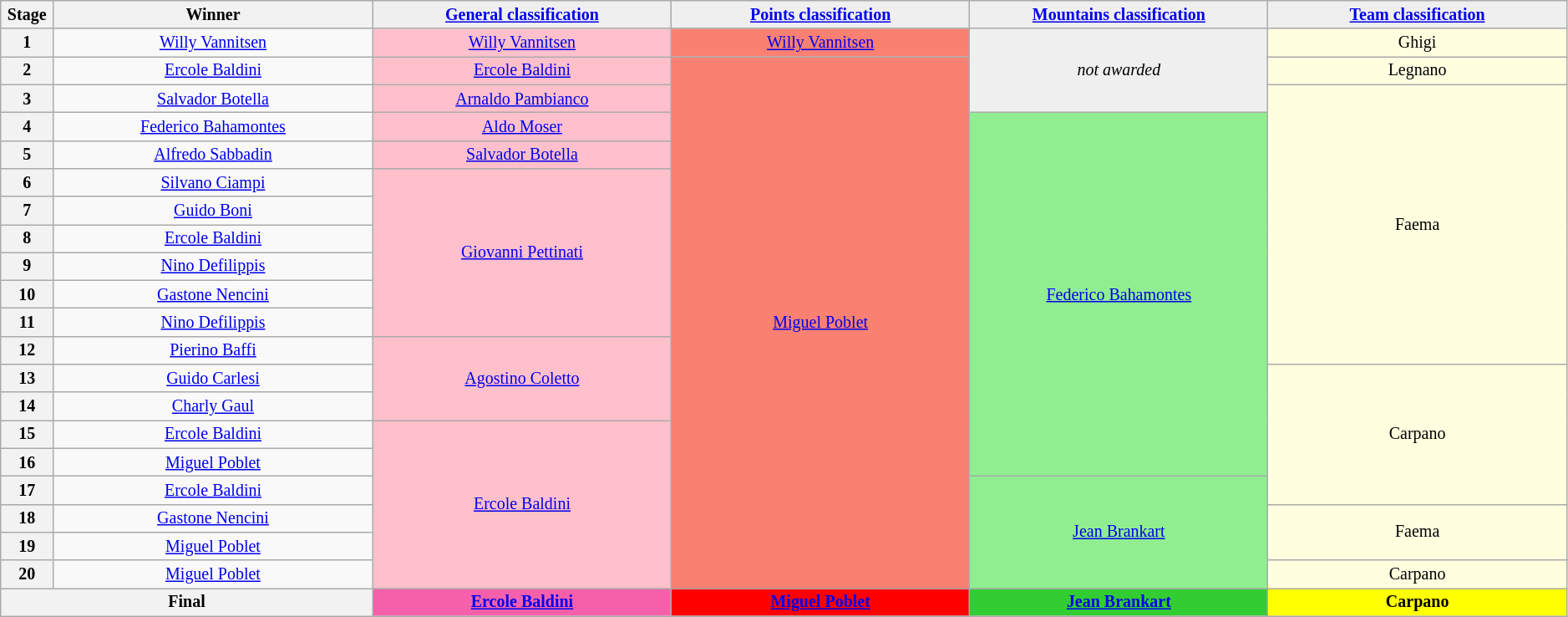<table class="wikitable" style="text-align: center; font-size:smaller;">
<tr style="background:#efefef;">
<th style="width:1%;">Stage</th>
<th style="width:15%;">Winner</th>
<th style="background:#efefef; width:14%;"><a href='#'>General classification</a><br></th>
<th style="background:#efefef; width:14%;"><a href='#'>Points classification</a></th>
<th style="background:#efefef; width:14%;"><a href='#'>Mountains classification</a></th>
<th style="background:#efefef; width:14%;"><a href='#'>Team classification</a></th>
</tr>
<tr>
<th>1</th>
<td><a href='#'>Willy Vannitsen</a></td>
<td style="background:pink;"><a href='#'>Willy Vannitsen</a></td>
<td style="background:salmon;"><a href='#'>Willy Vannitsen</a></td>
<td style="background:#EFEFEF;" rowspan=3><em>not awarded</em></td>
<td style="background:lightyellow;">Ghigi</td>
</tr>
<tr>
<th>2</th>
<td><a href='#'>Ercole Baldini</a></td>
<td style="background:pink;"><a href='#'>Ercole Baldini</a></td>
<td style="background:salmon;" rowspan=19><a href='#'>Miguel Poblet</a></td>
<td style="background:lightyellow;">Legnano</td>
</tr>
<tr>
<th>3</th>
<td><a href='#'>Salvador Botella</a></td>
<td style="background:pink;"><a href='#'>Arnaldo Pambianco</a></td>
<td style="background:lightyellow;" rowspan=10>Faema</td>
</tr>
<tr>
<th>4</th>
<td><a href='#'>Federico Bahamontes</a></td>
<td style="background:pink;"><a href='#'>Aldo Moser</a></td>
<td style="background:lightgreen;" rowspan=13><a href='#'>Federico Bahamontes</a></td>
</tr>
<tr>
<th>5</th>
<td><a href='#'>Alfredo Sabbadin</a></td>
<td style="background:pink;"><a href='#'>Salvador Botella</a></td>
</tr>
<tr>
<th>6</th>
<td><a href='#'>Silvano Ciampi</a></td>
<td style="background:pink;" rowspan=6><a href='#'>Giovanni Pettinati</a></td>
</tr>
<tr>
<th>7</th>
<td><a href='#'>Guido Boni</a></td>
</tr>
<tr>
<th>8</th>
<td><a href='#'>Ercole Baldini</a></td>
</tr>
<tr>
<th>9</th>
<td><a href='#'>Nino Defilippis</a></td>
</tr>
<tr>
<th>10</th>
<td><a href='#'>Gastone Nencini</a></td>
</tr>
<tr>
<th>11</th>
<td><a href='#'>Nino Defilippis</a></td>
</tr>
<tr>
<th>12</th>
<td><a href='#'>Pierino Baffi</a></td>
<td style="background:pink;" rowspan=3><a href='#'>Agostino Coletto</a></td>
</tr>
<tr>
<th>13</th>
<td><a href='#'>Guido Carlesi</a></td>
<td style="background:lightyellow;" rowspan=5>Carpano</td>
</tr>
<tr>
<th>14</th>
<td><a href='#'>Charly Gaul</a></td>
</tr>
<tr>
<th>15</th>
<td><a href='#'>Ercole Baldini</a></td>
<td style="background:pink;" rowspan=6><a href='#'>Ercole Baldini</a></td>
</tr>
<tr>
<th>16</th>
<td><a href='#'>Miguel Poblet</a></td>
</tr>
<tr>
<th>17</th>
<td><a href='#'>Ercole Baldini</a></td>
<td style="background:lightgreen;" rowspan=4><a href='#'>Jean Brankart</a></td>
</tr>
<tr>
<th>18</th>
<td><a href='#'>Gastone Nencini</a></td>
<td style="background:lightyellow;" rowspan=2>Faema</td>
</tr>
<tr>
<th>19</th>
<td><a href='#'>Miguel Poblet</a></td>
</tr>
<tr>
<th>20</th>
<td><a href='#'>Miguel Poblet</a></td>
<td style="background:lightyellow;">Carpano</td>
</tr>
<tr>
<th colspan=2><strong>Final</strong></th>
<th style="background:#F660AB;"><strong><a href='#'>Ercole Baldini</a></strong></th>
<th style="background:red;"><strong><a href='#'>Miguel Poblet</a></strong></th>
<th style="background:#32CD32;"><strong><a href='#'>Jean Brankart</a></strong></th>
<th style="background:yellow;"><strong>Carpano</strong></th>
</tr>
</table>
